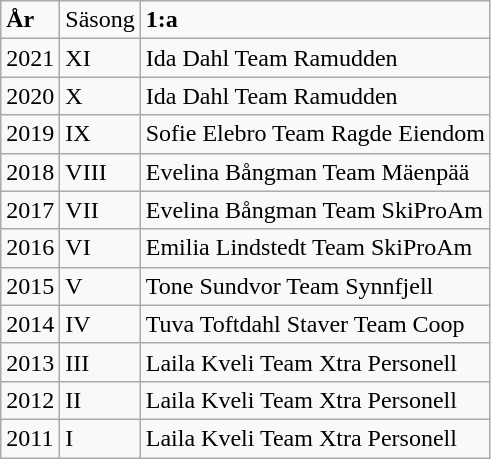<table class="wikitable sortable">
<tr>
<td><strong>År</strong></td>
<td>Säsong</td>
<td><strong>1:a</strong></td>
</tr>
<tr>
<td>2021</td>
<td>XI</td>
<td>Ida Dahl Team Ramudden</td>
</tr>
<tr>
<td>2020</td>
<td>X</td>
<td>Ida Dahl Team Ramudden</td>
</tr>
<tr>
<td>2019</td>
<td>IX</td>
<td>Sofie Elebro Team Ragde Eiendom</td>
</tr>
<tr>
<td>2018</td>
<td>VIII</td>
<td>Evelina Bångman Team Mäenpää</td>
</tr>
<tr>
<td>2017</td>
<td>VII</td>
<td>Evelina Bångman Team SkiProAm</td>
</tr>
<tr>
<td>2016</td>
<td>VI</td>
<td>Emilia Lindstedt Team SkiProAm</td>
</tr>
<tr>
<td>2015</td>
<td>V</td>
<td>Tone Sundvor Team Synnfjell</td>
</tr>
<tr>
<td>2014</td>
<td>IV</td>
<td>Tuva Toftdahl Staver Team Coop</td>
</tr>
<tr>
<td>2013</td>
<td>III</td>
<td>Laila Kveli Team Xtra Personell</td>
</tr>
<tr>
<td>2012</td>
<td>II</td>
<td>Laila Kveli Team Xtra Personell</td>
</tr>
<tr>
<td>2011</td>
<td>I</td>
<td>Laila Kveli Team Xtra Personell</td>
</tr>
</table>
